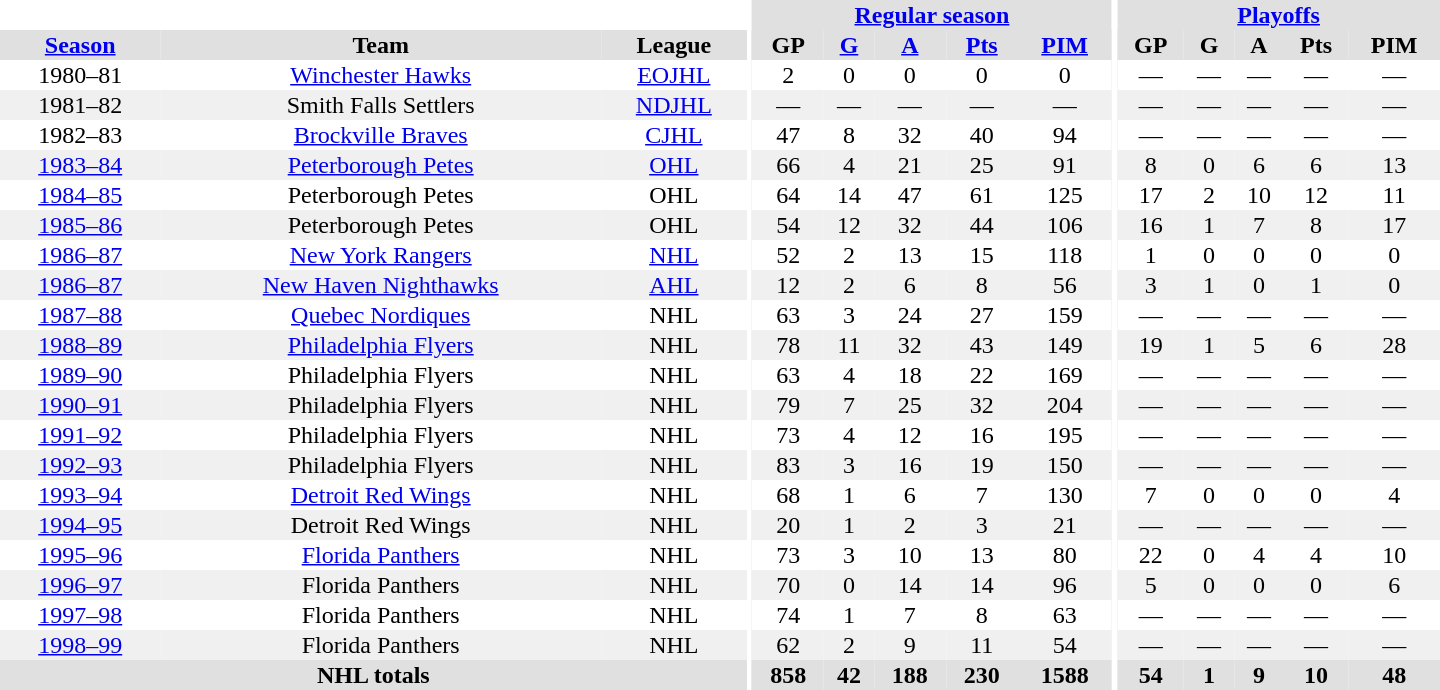<table border="0" cellpadding="1" cellspacing="0" style="text-align:center; width:60em">
<tr style="background:#e0e0e0">
<th colspan="3" style="background:#ffffff"></th>
<th rowspan="99" style="background:#ffffff"></th>
<th colspan="5"><a href='#'>Regular season</a></th>
<th rowspan="99" style="background:#ffffff"></th>
<th colspan="5"><a href='#'>Playoffs</a></th>
</tr>
<tr style="background:#e0e0e0">
<th><a href='#'>Season</a></th>
<th>Team</th>
<th>League</th>
<th>GP</th>
<th><a href='#'>G</a></th>
<th><a href='#'>A</a></th>
<th><a href='#'>Pts</a></th>
<th><a href='#'>PIM</a></th>
<th>GP</th>
<th>G</th>
<th>A</th>
<th>Pts</th>
<th>PIM</th>
</tr>
<tr>
<td>1980–81</td>
<td><a href='#'>Winchester Hawks</a></td>
<td><a href='#'>EOJHL</a></td>
<td>2</td>
<td>0</td>
<td>0</td>
<td>0</td>
<td>0</td>
<td>—</td>
<td>—</td>
<td>—</td>
<td>—</td>
<td>—</td>
</tr>
<tr style="background:#f0f0f0">
<td>1981–82</td>
<td>Smith Falls Settlers</td>
<td><a href='#'>NDJHL</a></td>
<td>—</td>
<td>—</td>
<td>—</td>
<td>—</td>
<td>—</td>
<td>—</td>
<td>—</td>
<td>—</td>
<td>—</td>
<td>—</td>
</tr>
<tr>
<td>1982–83</td>
<td><a href='#'>Brockville Braves</a></td>
<td><a href='#'>CJHL</a></td>
<td>47</td>
<td>8</td>
<td>32</td>
<td>40</td>
<td>94</td>
<td>—</td>
<td>—</td>
<td>—</td>
<td>—</td>
<td>—</td>
</tr>
<tr style="background:#f0f0f0">
<td><a href='#'>1983–84</a></td>
<td><a href='#'>Peterborough Petes</a></td>
<td><a href='#'>OHL</a></td>
<td>66</td>
<td>4</td>
<td>21</td>
<td>25</td>
<td>91</td>
<td>8</td>
<td>0</td>
<td>6</td>
<td>6</td>
<td>13</td>
</tr>
<tr>
<td><a href='#'>1984–85</a></td>
<td>Peterborough Petes</td>
<td>OHL</td>
<td>64</td>
<td>14</td>
<td>47</td>
<td>61</td>
<td>125</td>
<td>17</td>
<td>2</td>
<td>10</td>
<td>12</td>
<td>11</td>
</tr>
<tr style="background:#f0f0f0">
<td><a href='#'>1985–86</a></td>
<td>Peterborough Petes</td>
<td>OHL</td>
<td>54</td>
<td>12</td>
<td>32</td>
<td>44</td>
<td>106</td>
<td>16</td>
<td>1</td>
<td>7</td>
<td>8</td>
<td>17</td>
</tr>
<tr>
<td><a href='#'>1986–87</a></td>
<td><a href='#'>New York Rangers</a></td>
<td><a href='#'>NHL</a></td>
<td>52</td>
<td>2</td>
<td>13</td>
<td>15</td>
<td>118</td>
<td>1</td>
<td>0</td>
<td>0</td>
<td>0</td>
<td>0</td>
</tr>
<tr style="background:#f0f0f0">
<td><a href='#'>1986–87</a></td>
<td><a href='#'>New Haven Nighthawks</a></td>
<td><a href='#'>AHL</a></td>
<td>12</td>
<td>2</td>
<td>6</td>
<td>8</td>
<td>56</td>
<td>3</td>
<td>1</td>
<td>0</td>
<td>1</td>
<td>0</td>
</tr>
<tr>
<td><a href='#'>1987–88</a></td>
<td><a href='#'>Quebec Nordiques</a></td>
<td>NHL</td>
<td>63</td>
<td>3</td>
<td>24</td>
<td>27</td>
<td>159</td>
<td>—</td>
<td>—</td>
<td>—</td>
<td>—</td>
<td>—</td>
</tr>
<tr style="background:#f0f0f0">
<td><a href='#'>1988–89</a></td>
<td><a href='#'>Philadelphia Flyers</a></td>
<td>NHL</td>
<td>78</td>
<td>11</td>
<td>32</td>
<td>43</td>
<td>149</td>
<td>19</td>
<td>1</td>
<td>5</td>
<td>6</td>
<td>28</td>
</tr>
<tr>
<td><a href='#'>1989–90</a></td>
<td>Philadelphia Flyers</td>
<td>NHL</td>
<td>63</td>
<td>4</td>
<td>18</td>
<td>22</td>
<td>169</td>
<td>—</td>
<td>—</td>
<td>—</td>
<td>—</td>
<td>—</td>
</tr>
<tr style="background:#f0f0f0">
<td><a href='#'>1990–91</a></td>
<td>Philadelphia Flyers</td>
<td>NHL</td>
<td>79</td>
<td>7</td>
<td>25</td>
<td>32</td>
<td>204</td>
<td>—</td>
<td>—</td>
<td>—</td>
<td>—</td>
<td>—</td>
</tr>
<tr>
<td><a href='#'>1991–92</a></td>
<td>Philadelphia Flyers</td>
<td>NHL</td>
<td>73</td>
<td>4</td>
<td>12</td>
<td>16</td>
<td>195</td>
<td>—</td>
<td>—</td>
<td>—</td>
<td>—</td>
<td>—</td>
</tr>
<tr style="background:#f0f0f0">
<td><a href='#'>1992–93</a></td>
<td>Philadelphia Flyers</td>
<td>NHL</td>
<td>83</td>
<td>3</td>
<td>16</td>
<td>19</td>
<td>150</td>
<td>—</td>
<td>—</td>
<td>—</td>
<td>—</td>
<td>—</td>
</tr>
<tr>
<td><a href='#'>1993–94</a></td>
<td><a href='#'>Detroit Red Wings</a></td>
<td>NHL</td>
<td>68</td>
<td>1</td>
<td>6</td>
<td>7</td>
<td>130</td>
<td>7</td>
<td>0</td>
<td>0</td>
<td>0</td>
<td>4</td>
</tr>
<tr style="background:#f0f0f0">
<td><a href='#'>1994–95</a></td>
<td>Detroit Red Wings</td>
<td>NHL</td>
<td>20</td>
<td>1</td>
<td>2</td>
<td>3</td>
<td>21</td>
<td>—</td>
<td>—</td>
<td>—</td>
<td>—</td>
<td>—</td>
</tr>
<tr>
<td><a href='#'>1995–96</a></td>
<td><a href='#'>Florida Panthers</a></td>
<td>NHL</td>
<td>73</td>
<td>3</td>
<td>10</td>
<td>13</td>
<td>80</td>
<td>22</td>
<td>0</td>
<td>4</td>
<td>4</td>
<td>10</td>
</tr>
<tr style="background:#f0f0f0">
<td><a href='#'>1996–97</a></td>
<td>Florida Panthers</td>
<td>NHL</td>
<td>70</td>
<td>0</td>
<td>14</td>
<td>14</td>
<td>96</td>
<td>5</td>
<td>0</td>
<td>0</td>
<td>0</td>
<td>6</td>
</tr>
<tr>
<td><a href='#'>1997–98</a></td>
<td>Florida Panthers</td>
<td>NHL</td>
<td>74</td>
<td>1</td>
<td>7</td>
<td>8</td>
<td>63</td>
<td>—</td>
<td>—</td>
<td>—</td>
<td>—</td>
<td>—</td>
</tr>
<tr style="background:#f0f0f0">
<td><a href='#'>1998–99</a></td>
<td>Florida Panthers</td>
<td>NHL</td>
<td>62</td>
<td>2</td>
<td>9</td>
<td>11</td>
<td>54</td>
<td>—</td>
<td>—</td>
<td>—</td>
<td>—</td>
<td>—</td>
</tr>
<tr style="background:#e0e0e0">
<th colspan="3">NHL totals</th>
<th>858</th>
<th>42</th>
<th>188</th>
<th>230</th>
<th>1588</th>
<th>54</th>
<th>1</th>
<th>9</th>
<th>10</th>
<th>48</th>
</tr>
</table>
